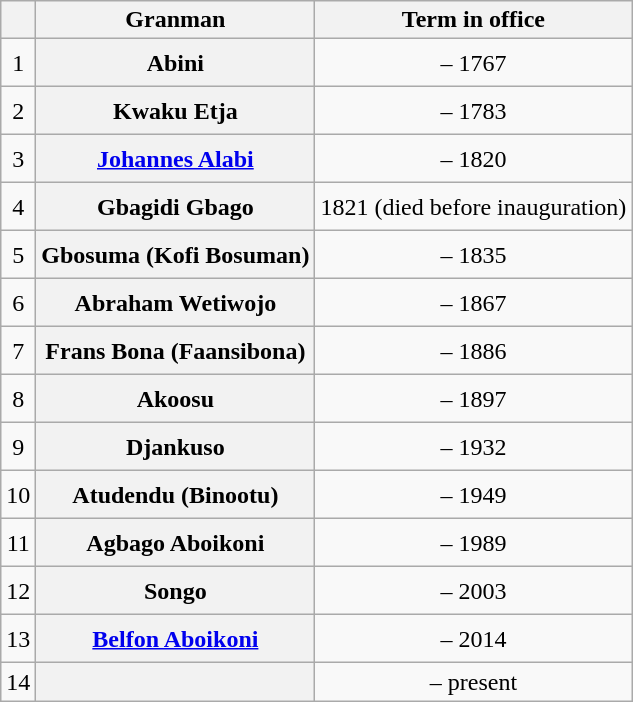<table class="wikitable sortable" style="text-align:center;">
<tr>
<th scope="col"></th>
<th scope="col">Granman</th>
<th scope="col">Term in office</th>
</tr>
<tr style="height:2em;">
<td>1</td>
<th scope="row">Abini</th>
<td> – 1767</td>
</tr>
<tr style="height:2em;">
<td>2</td>
<th scope="row">Kwaku Etja</th>
<td> – 1783</td>
</tr>
<tr style="height:2em;">
<td>3</td>
<th scope="row"><a href='#'>Johannes Alabi</a></th>
<td> – 1820</td>
</tr>
<tr style="height:2em;">
<td>4</td>
<th scope="row">Gbagidi Gbago</th>
<td>1821 (died before inauguration)</td>
</tr>
<tr style="height:2em;">
<td>5</td>
<th scope="row">Gbosuma (Kofi Bosuman)</th>
<td> – 1835</td>
</tr>
<tr style="height:2em;">
<td>6</td>
<th scope="row">Abraham Wetiwojo</th>
<td> – 1867</td>
</tr>
<tr style="height:2em;">
<td>7</td>
<th scope="row">Frans Bona (Faansibona)</th>
<td> – 1886</td>
</tr>
<tr style="height:2em;">
<td>8</td>
<th scope="row">Akoosu</th>
<td> – 1897</td>
</tr>
<tr style="height:2em;">
<td>9</td>
<th scope="row">Djankuso</th>
<td> – 1932</td>
</tr>
<tr style="height:2em;">
<td>10</td>
<th scope="row">Atudendu (Binootu)</th>
<td> – 1949</td>
</tr>
<tr style="height:2em;">
<td>11</td>
<th scope="row">Agbago Aboikoni</th>
<td> – 1989</td>
</tr>
<tr style="height:2em;">
<td>12</td>
<th scope="row">Songo</th>
<td> – 2003</td>
</tr>
<tr style="height:2em;">
<td>13</td>
<th scope="row"><a href='#'>Belfon Aboikoni</a></th>
<td> – 2014</td>
</tr>
<tr style="height:2eml">
<td>14</td>
<th scope="row"></th>
<td> – present</td>
</tr>
</table>
